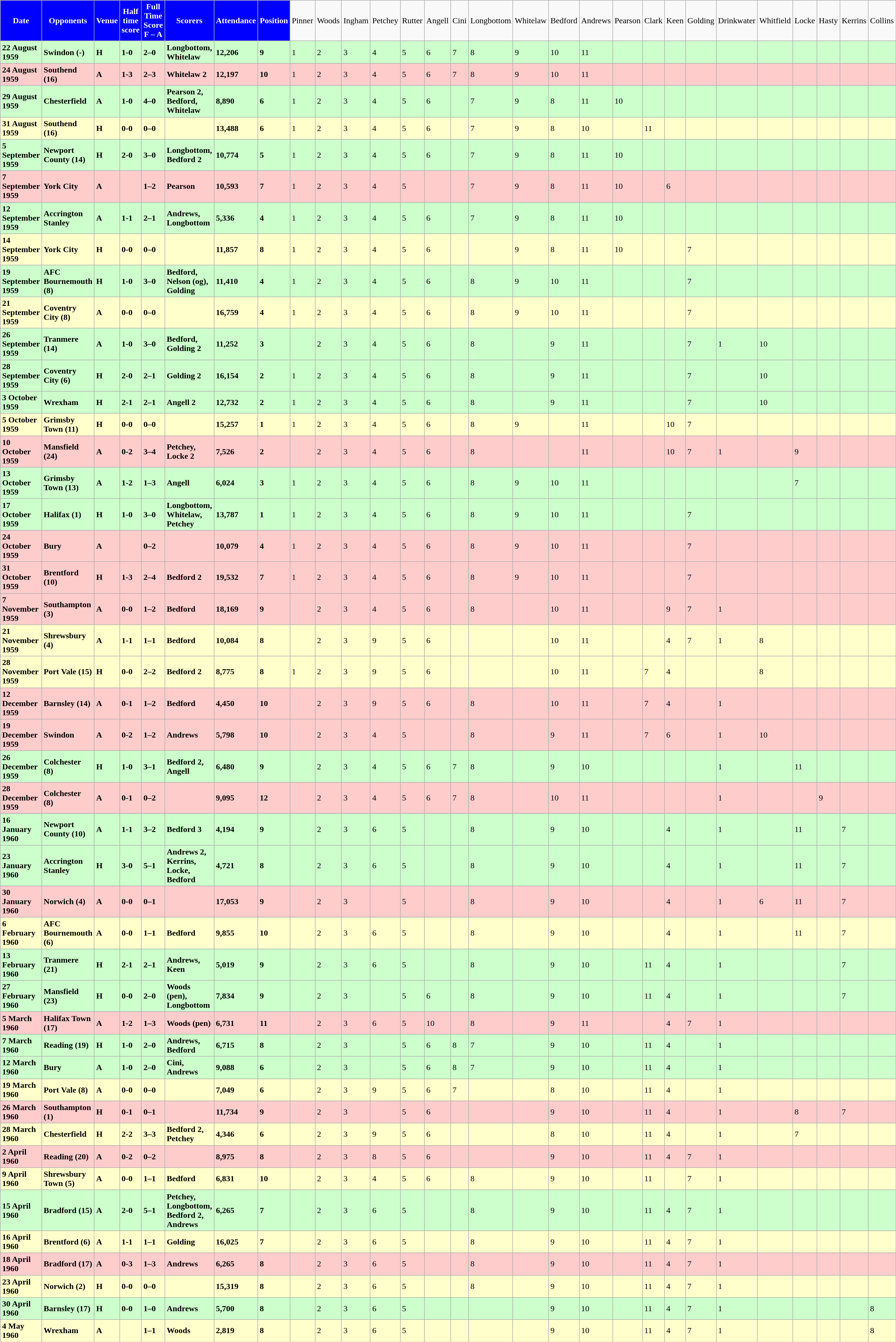<table class="wikitable">
<tr>
<th style="background:#0000FF; color:white; text-align:center;">Date</th>
<th style="background:#0000FF; color:white; text-align:center;">Opponents</th>
<th style="background:#0000FF; color:white; text-align:center;">Venue</th>
<th style="background:#0000FF; color:white; text-align:center;">Half time score</th>
<th style="background:#0000FF; color:white; text-align:center;">Full Time Score<br><strong>F – A</strong></th>
<th style="background:#0000FF; color:white; text-align:center;">Scorers</th>
<th style="background:#0000FF; color:white; text-align:center;">Attendance</th>
<th style="background:#0000FF; color:white; text-align:center;">Position</th>
<td>Pinner</td>
<td>Woods</td>
<td>Ingham</td>
<td>Petchey</td>
<td>Rutter</td>
<td>Angell</td>
<td>Cini</td>
<td>Longbottom</td>
<td>Whitelaw</td>
<td>Bedford</td>
<td>Andrews</td>
<td>Pearson</td>
<td>Clark</td>
<td>Keen</td>
<td>Golding</td>
<td>Drinkwater</td>
<td>Whitfield</td>
<td>Locke</td>
<td>Hasty</td>
<td>Kerrins</td>
<td>Collins</td>
</tr>
<tr bgcolor="#ccffcc">
<td><strong>22 August 1959</strong></td>
<td><strong>Swindon (-)</strong></td>
<td><strong>H</strong></td>
<td><strong>1-0</strong></td>
<td><strong>2–0</strong></td>
<td><strong>Longbottom, Whitelaw</strong></td>
<td><strong>12,206</strong></td>
<td><strong>9</strong></td>
<td>1</td>
<td>2</td>
<td>3</td>
<td>4</td>
<td>5</td>
<td>6</td>
<td>7</td>
<td>8</td>
<td>9</td>
<td>10</td>
<td>11</td>
<td></td>
<td></td>
<td></td>
<td></td>
<td></td>
<td></td>
<td></td>
<td></td>
<td></td>
<td></td>
</tr>
<tr bgcolor="#ffcccc">
<td><strong>24 August 1959</strong></td>
<td><strong>Southend (16)</strong></td>
<td><strong>A</strong></td>
<td><strong>1-3</strong></td>
<td><strong>2–3</strong></td>
<td><strong>Whitelaw 2</strong></td>
<td><strong>12,197</strong></td>
<td><strong>10</strong></td>
<td>1</td>
<td>2</td>
<td>3</td>
<td>4</td>
<td>5</td>
<td>6</td>
<td>7</td>
<td>8</td>
<td>9</td>
<td>10</td>
<td>11</td>
<td></td>
<td></td>
<td></td>
<td></td>
<td></td>
<td></td>
<td></td>
<td></td>
<td></td>
<td></td>
</tr>
<tr bgcolor="#ccffcc">
<td><strong>29 August 1959</strong></td>
<td><strong>Chesterfield</strong></td>
<td><strong>A</strong></td>
<td><strong>1-0</strong></td>
<td><strong>4–0</strong></td>
<td><strong>Pearson 2, Bedford, Whitelaw</strong></td>
<td><strong>8,890</strong></td>
<td><strong>6</strong></td>
<td>1</td>
<td>2</td>
<td>3</td>
<td>4</td>
<td>5</td>
<td>6</td>
<td></td>
<td>7</td>
<td>9</td>
<td>8</td>
<td>11</td>
<td>10</td>
<td></td>
<td></td>
<td></td>
<td></td>
<td></td>
<td></td>
<td></td>
<td></td>
<td></td>
</tr>
<tr bgcolor="#FFFFCC">
<td><strong>31 August 1959</strong></td>
<td><strong>Southend (16)</strong></td>
<td><strong>H</strong></td>
<td><strong>0-0</strong></td>
<td><strong>0–0</strong></td>
<td></td>
<td><strong>13,488</strong></td>
<td><strong>6</strong></td>
<td>1</td>
<td>2</td>
<td>3</td>
<td>4</td>
<td>5</td>
<td>6</td>
<td></td>
<td>7</td>
<td>9</td>
<td>8</td>
<td>10</td>
<td></td>
<td>11</td>
<td></td>
<td></td>
<td></td>
<td></td>
<td></td>
<td></td>
<td></td>
<td></td>
</tr>
<tr bgcolor="#ccffcc">
<td><strong>5 September 1959</strong></td>
<td><strong>Newport County (14)</strong></td>
<td><strong>H</strong></td>
<td><strong>2-0</strong></td>
<td><strong>3–0</strong></td>
<td><strong>Longbottom, Bedford 2</strong></td>
<td><strong>10,774</strong></td>
<td><strong>5</strong></td>
<td>1</td>
<td>2</td>
<td>3</td>
<td>4</td>
<td>5</td>
<td>6</td>
<td></td>
<td>7</td>
<td>9</td>
<td>8</td>
<td>11</td>
<td>10</td>
<td></td>
<td></td>
<td></td>
<td></td>
<td></td>
<td></td>
<td></td>
<td></td>
<td></td>
</tr>
<tr bgcolor="#ffcccc">
<td><strong>7 September 1959</strong></td>
<td><strong>York City</strong></td>
<td><strong>A</strong></td>
<td></td>
<td><strong>1–2</strong></td>
<td><strong>Pearson</strong></td>
<td><strong>10,593</strong></td>
<td><strong>7</strong></td>
<td>1</td>
<td>2</td>
<td>3</td>
<td>4</td>
<td>5</td>
<td></td>
<td></td>
<td>7</td>
<td>9</td>
<td>8</td>
<td>11</td>
<td>10</td>
<td></td>
<td>6</td>
<td></td>
<td></td>
<td></td>
<td></td>
<td></td>
<td></td>
<td></td>
</tr>
<tr bgcolor="#ccffcc">
<td><strong>12 September 1959</strong></td>
<td><strong>Accrington Stanley</strong></td>
<td><strong>A</strong></td>
<td><strong>1-1</strong></td>
<td><strong>2–1</strong></td>
<td><strong>Andrews, Longbottom</strong></td>
<td><strong>5,336</strong></td>
<td><strong>4</strong></td>
<td>1</td>
<td>2</td>
<td>3</td>
<td>4</td>
<td>5</td>
<td>6</td>
<td></td>
<td>7</td>
<td>9</td>
<td>8</td>
<td>11</td>
<td>10</td>
<td></td>
<td></td>
<td></td>
<td></td>
<td></td>
<td></td>
<td></td>
<td></td>
<td></td>
</tr>
<tr bgcolor="#FFFFCC">
<td><strong>14 September 1959</strong></td>
<td><strong>York City</strong></td>
<td><strong>H</strong></td>
<td><strong>0-0</strong></td>
<td><strong>0–0</strong></td>
<td></td>
<td><strong>11,857</strong></td>
<td><strong>8</strong></td>
<td>1</td>
<td>2</td>
<td>3</td>
<td>4</td>
<td>5</td>
<td>6</td>
<td></td>
<td></td>
<td>9</td>
<td>8</td>
<td>11</td>
<td>10</td>
<td></td>
<td></td>
<td>7</td>
<td></td>
<td></td>
<td></td>
<td></td>
<td></td>
<td></td>
</tr>
<tr bgcolor="#ccffcc">
<td><strong>19 September 1959</strong></td>
<td><strong>AFC Bournemouth (8)</strong></td>
<td><strong>H</strong></td>
<td><strong>1-0</strong></td>
<td><strong>3–0</strong></td>
<td><strong>Bedford, Nelson (og), Golding</strong></td>
<td><strong>11,410</strong></td>
<td><strong>4</strong></td>
<td>1</td>
<td>2</td>
<td>3</td>
<td>4</td>
<td>5</td>
<td>6</td>
<td></td>
<td>8</td>
<td>9</td>
<td>10</td>
<td>11</td>
<td></td>
<td></td>
<td></td>
<td>7</td>
<td></td>
<td></td>
<td></td>
<td></td>
<td></td>
<td></td>
</tr>
<tr bgcolor="#FFFFCC">
<td><strong>21 September 1959</strong></td>
<td><strong>Coventry City (8)</strong></td>
<td><strong>A</strong></td>
<td><strong>0-0</strong></td>
<td><strong>0–0</strong></td>
<td></td>
<td><strong>16,759</strong></td>
<td><strong>4</strong></td>
<td>1</td>
<td>2</td>
<td>3</td>
<td>4</td>
<td>5</td>
<td>6</td>
<td></td>
<td>8</td>
<td>9</td>
<td>10</td>
<td>11</td>
<td></td>
<td></td>
<td></td>
<td>7</td>
<td></td>
<td></td>
<td></td>
<td></td>
<td></td>
<td></td>
</tr>
<tr bgcolor="#ccffcc">
<td><strong>26 September 1959</strong></td>
<td><strong>Tranmere (14)</strong></td>
<td><strong>A</strong></td>
<td><strong>1-0</strong></td>
<td><strong>3–0</strong></td>
<td><strong>Bedford, Golding 2</strong></td>
<td><strong>11,252</strong></td>
<td><strong>3</strong></td>
<td></td>
<td>2</td>
<td>3</td>
<td>4</td>
<td>5</td>
<td>6</td>
<td></td>
<td>8</td>
<td></td>
<td>9</td>
<td>11</td>
<td></td>
<td></td>
<td></td>
<td>7</td>
<td>1</td>
<td>10</td>
<td></td>
<td></td>
<td></td>
<td></td>
</tr>
<tr bgcolor="#ccffcc">
<td><strong>28 September 1959</strong></td>
<td><strong>Coventry City (6)</strong></td>
<td><strong>H</strong></td>
<td><strong>2-0</strong></td>
<td><strong>2–1</strong></td>
<td><strong>Golding 2</strong></td>
<td><strong>16,154</strong></td>
<td><strong>2</strong></td>
<td>1</td>
<td>2</td>
<td>3</td>
<td>4</td>
<td>5</td>
<td>6</td>
<td></td>
<td>8</td>
<td></td>
<td>9</td>
<td>11</td>
<td></td>
<td></td>
<td></td>
<td>7</td>
<td></td>
<td>10</td>
<td></td>
<td></td>
<td></td>
<td></td>
</tr>
<tr bgcolor="#ccffcc">
<td><strong>3 October 1959</strong></td>
<td><strong>Wrexham</strong></td>
<td><strong>H</strong></td>
<td><strong>2-1</strong></td>
<td><strong>2–1</strong></td>
<td><strong>Angell 2</strong></td>
<td><strong>12,732</strong></td>
<td><strong>2</strong></td>
<td>1</td>
<td>2</td>
<td>3</td>
<td>4</td>
<td>5</td>
<td>6</td>
<td></td>
<td>8</td>
<td></td>
<td>9</td>
<td>11</td>
<td></td>
<td></td>
<td></td>
<td>7</td>
<td></td>
<td>10</td>
<td></td>
<td></td>
<td></td>
<td></td>
</tr>
<tr bgcolor="#FFFFCC">
<td><strong>5 October 1959</strong></td>
<td><strong>Grimsby Town (11)</strong></td>
<td><strong>H</strong></td>
<td><strong>0-0</strong></td>
<td><strong>0–0</strong></td>
<td></td>
<td><strong>15,257</strong></td>
<td><strong>1</strong></td>
<td>1</td>
<td>2</td>
<td>3</td>
<td>4</td>
<td>5</td>
<td>6</td>
<td></td>
<td>8</td>
<td>9</td>
<td></td>
<td>11</td>
<td></td>
<td></td>
<td>10</td>
<td>7</td>
<td></td>
<td></td>
<td></td>
<td></td>
<td></td>
<td></td>
</tr>
<tr bgcolor="#ffcccc">
<td><strong>10 October 1959</strong></td>
<td><strong>Mansfield (24)</strong></td>
<td><strong>A</strong></td>
<td><strong>0-2</strong></td>
<td><strong>3–4</strong></td>
<td><strong>Petchey, Locke 2</strong></td>
<td><strong>7,526</strong></td>
<td><strong>2</strong></td>
<td></td>
<td>2</td>
<td>3</td>
<td>4</td>
<td>5</td>
<td>6</td>
<td></td>
<td>8</td>
<td></td>
<td></td>
<td>11</td>
<td></td>
<td></td>
<td>10</td>
<td>7</td>
<td>1</td>
<td></td>
<td>9</td>
<td></td>
<td></td>
<td></td>
</tr>
<tr bgcolor="#ccffcc">
<td><strong>13 October 1959</strong></td>
<td><strong>Grimsby Town (13)</strong></td>
<td><strong>A</strong></td>
<td><strong>1-2</strong></td>
<td><strong>1–3</strong></td>
<td><strong>Angell</strong></td>
<td><strong>6,024</strong></td>
<td><strong>3</strong></td>
<td>1</td>
<td>2</td>
<td>3</td>
<td>4</td>
<td>5</td>
<td>6</td>
<td></td>
<td>8</td>
<td>9</td>
<td>10</td>
<td>11</td>
<td></td>
<td></td>
<td></td>
<td></td>
<td></td>
<td></td>
<td>7</td>
<td></td>
<td></td>
<td></td>
</tr>
<tr bgcolor="#ccffcc">
<td><strong>17 October 1959</strong></td>
<td><strong>Halifax (1)</strong></td>
<td><strong>H</strong></td>
<td><strong>1-0</strong></td>
<td><strong>3–0</strong></td>
<td><strong>Longbottom, Whitelaw, Petchey</strong></td>
<td><strong>13,787</strong></td>
<td><strong>1</strong></td>
<td>1</td>
<td>2</td>
<td>3</td>
<td>4</td>
<td>5</td>
<td>6</td>
<td></td>
<td>8</td>
<td>9</td>
<td>10</td>
<td>11</td>
<td></td>
<td></td>
<td></td>
<td>7</td>
<td></td>
<td></td>
<td></td>
<td></td>
<td></td>
<td></td>
</tr>
<tr bgcolor="#ffcccc">
<td><strong>24 October 1959</strong></td>
<td><strong>Bury</strong></td>
<td><strong>A</strong></td>
<td></td>
<td><strong>0–2</strong></td>
<td></td>
<td><strong>10,079</strong></td>
<td><strong>4</strong></td>
<td>1</td>
<td>2</td>
<td>3</td>
<td>4</td>
<td>5</td>
<td>6</td>
<td></td>
<td>8</td>
<td>9</td>
<td>10</td>
<td>11</td>
<td></td>
<td></td>
<td></td>
<td>7</td>
<td></td>
<td></td>
<td></td>
<td></td>
<td></td>
<td></td>
</tr>
<tr bgcolor="#ffcccc">
<td><strong>31 October 1959</strong></td>
<td><strong>Brentford (10)</strong></td>
<td><strong>H</strong></td>
<td><strong>1-3</strong></td>
<td><strong>2–4</strong></td>
<td><strong>Bedford 2</strong></td>
<td><strong>19,532</strong></td>
<td><strong>7</strong></td>
<td>1</td>
<td>2</td>
<td>3</td>
<td>4</td>
<td>5</td>
<td>6</td>
<td></td>
<td>8</td>
<td>9</td>
<td>10</td>
<td>11</td>
<td></td>
<td></td>
<td></td>
<td>7</td>
<td></td>
<td></td>
<td></td>
<td></td>
<td></td>
<td></td>
</tr>
<tr bgcolor="#ffcccc">
<td><strong>7 November 1959</strong></td>
<td><strong>Southampton (3)</strong></td>
<td><strong>A</strong></td>
<td><strong>0-0</strong></td>
<td><strong>1–2</strong></td>
<td><strong>Bedford</strong></td>
<td><strong>18,169</strong></td>
<td><strong>9</strong></td>
<td></td>
<td>2</td>
<td>3</td>
<td>4</td>
<td>5</td>
<td>6</td>
<td></td>
<td>8</td>
<td></td>
<td>10</td>
<td>11</td>
<td></td>
<td></td>
<td>9</td>
<td>7</td>
<td>1</td>
<td></td>
<td></td>
<td></td>
<td></td>
<td></td>
</tr>
<tr bgcolor="#FFFFCC">
<td><strong>21 November 1959</strong></td>
<td><strong>Shrewsbury  (4)</strong></td>
<td><strong>A</strong></td>
<td><strong>1-1</strong></td>
<td><strong>1–1</strong></td>
<td><strong>Bedford</strong></td>
<td><strong>10,084</strong></td>
<td><strong>8</strong></td>
<td></td>
<td>2</td>
<td>3</td>
<td>9</td>
<td>5</td>
<td>6</td>
<td></td>
<td></td>
<td></td>
<td>10</td>
<td>11</td>
<td></td>
<td></td>
<td>4</td>
<td>7</td>
<td>1</td>
<td>8</td>
<td></td>
<td></td>
<td></td>
<td></td>
</tr>
<tr bgcolor="#FFFFCC">
<td><strong>28 November 1959</strong></td>
<td><strong>Port Vale (15)</strong></td>
<td><strong>H</strong></td>
<td><strong>0-0</strong></td>
<td><strong>2–2</strong></td>
<td><strong>Bedford 2</strong></td>
<td><strong>8,775</strong></td>
<td><strong>8</strong></td>
<td>1</td>
<td>2</td>
<td>3</td>
<td>9</td>
<td>5</td>
<td>6</td>
<td></td>
<td></td>
<td></td>
<td>10</td>
<td>11</td>
<td></td>
<td>7</td>
<td>4</td>
<td></td>
<td></td>
<td>8</td>
<td></td>
<td></td>
<td></td>
<td></td>
</tr>
<tr bgcolor="#ffcccc">
<td><strong>12 December 1959</strong></td>
<td><strong>Barnsley (14)</strong></td>
<td><strong>A</strong></td>
<td><strong>0-1</strong></td>
<td><strong>1–2</strong></td>
<td><strong>Bedford</strong></td>
<td><strong>4,450</strong></td>
<td><strong>10</strong></td>
<td></td>
<td>2</td>
<td>3</td>
<td>9</td>
<td>5</td>
<td>6</td>
<td></td>
<td>8</td>
<td></td>
<td>10</td>
<td>11</td>
<td></td>
<td>7</td>
<td>4</td>
<td></td>
<td>1</td>
<td></td>
<td></td>
<td></td>
<td></td>
<td></td>
</tr>
<tr bgcolor="#ffcccc">
<td><strong>19 December 1959</strong></td>
<td><strong>Swindon</strong></td>
<td><strong>A</strong></td>
<td><strong>0-2</strong></td>
<td><strong>1–2</strong></td>
<td><strong>Andrews</strong></td>
<td><strong>5,798</strong></td>
<td><strong>10</strong></td>
<td></td>
<td>2</td>
<td>3</td>
<td>4</td>
<td>5</td>
<td></td>
<td></td>
<td>8</td>
<td></td>
<td>9</td>
<td>11</td>
<td></td>
<td>7</td>
<td>6</td>
<td></td>
<td>1</td>
<td>10</td>
<td></td>
<td></td>
<td></td>
<td></td>
</tr>
<tr bgcolor="#ccffcc">
<td><strong>26 December 1959</strong></td>
<td><strong>Colchester (8)</strong></td>
<td><strong>H</strong></td>
<td><strong>1-0</strong></td>
<td><strong>3–1</strong></td>
<td><strong>Bedford 2, Angell</strong></td>
<td><strong>6,480</strong></td>
<td><strong>9</strong></td>
<td></td>
<td>2</td>
<td>3</td>
<td>4</td>
<td>5</td>
<td>6</td>
<td>7</td>
<td>8</td>
<td></td>
<td>9</td>
<td>10</td>
<td></td>
<td></td>
<td></td>
<td></td>
<td>1</td>
<td></td>
<td>11</td>
<td></td>
<td></td>
<td></td>
</tr>
<tr bgcolor="#ffcccc">
<td><strong>28 December 1959</strong></td>
<td><strong>Colchester (8)</strong></td>
<td><strong>A</strong></td>
<td><strong>0-1</strong></td>
<td><strong>0–2</strong></td>
<td></td>
<td><strong>9,095</strong></td>
<td><strong>12</strong></td>
<td></td>
<td>2</td>
<td>3</td>
<td>4</td>
<td>5</td>
<td>6</td>
<td>7</td>
<td>8</td>
<td></td>
<td>10</td>
<td>11</td>
<td></td>
<td></td>
<td></td>
<td></td>
<td>1</td>
<td></td>
<td></td>
<td>9</td>
<td></td>
<td></td>
</tr>
<tr bgcolor="#ccffcc">
<td><strong>16 January 1960</strong></td>
<td><strong>Newport County (10)</strong></td>
<td><strong>A</strong></td>
<td><strong>1-1</strong></td>
<td><strong>3–2</strong></td>
<td><strong>Bedford 3</strong></td>
<td><strong>4,194</strong></td>
<td><strong>9</strong></td>
<td></td>
<td>2</td>
<td>3</td>
<td>6</td>
<td>5</td>
<td></td>
<td></td>
<td>8</td>
<td></td>
<td>9</td>
<td>10</td>
<td></td>
<td></td>
<td>4</td>
<td></td>
<td>1</td>
<td></td>
<td>11</td>
<td></td>
<td>7</td>
<td></td>
</tr>
<tr bgcolor="#ccffcc">
<td><strong>23 January 1960</strong></td>
<td><strong>Accrington Stanley</strong></td>
<td><strong>H</strong></td>
<td><strong>3-0</strong></td>
<td><strong>5–1</strong></td>
<td><strong>Andrews 2, Kerrins, Locke, Bedford</strong></td>
<td><strong>4,721</strong></td>
<td><strong>8</strong></td>
<td></td>
<td>2</td>
<td>3</td>
<td>6</td>
<td>5</td>
<td></td>
<td></td>
<td>8</td>
<td></td>
<td>9</td>
<td>10</td>
<td></td>
<td></td>
<td>4</td>
<td></td>
<td>1</td>
<td></td>
<td>11</td>
<td></td>
<td>7</td>
<td></td>
</tr>
<tr bgcolor="#ffcccc">
<td><strong>30 January 1960</strong></td>
<td><strong>Norwich (4)</strong></td>
<td><strong>A</strong></td>
<td><strong>0-0</strong></td>
<td><strong>0–1</strong></td>
<td></td>
<td><strong>17,053</strong></td>
<td><strong>9</strong></td>
<td></td>
<td>2</td>
<td>3</td>
<td></td>
<td>5</td>
<td></td>
<td></td>
<td>8</td>
<td></td>
<td>9</td>
<td>10</td>
<td></td>
<td></td>
<td>4</td>
<td></td>
<td>1</td>
<td>6</td>
<td>11</td>
<td></td>
<td>7</td>
<td></td>
</tr>
<tr bgcolor="#FFFFCC">
<td><strong>6 February 1960</strong></td>
<td><strong>AFC Bournemouth (6)</strong></td>
<td><strong>A</strong></td>
<td><strong>0-0</strong></td>
<td><strong>1–1</strong></td>
<td><strong>Bedford</strong></td>
<td><strong>9,855</strong></td>
<td><strong>10</strong></td>
<td></td>
<td>2</td>
<td>3</td>
<td>6</td>
<td>5</td>
<td></td>
<td></td>
<td>8</td>
<td></td>
<td>9</td>
<td>10</td>
<td></td>
<td></td>
<td>4</td>
<td></td>
<td>1</td>
<td></td>
<td>11</td>
<td></td>
<td>7</td>
<td></td>
</tr>
<tr bgcolor="#ccffcc">
<td><strong>13 February 1960</strong></td>
<td><strong>Tranmere (21)</strong></td>
<td><strong>H</strong></td>
<td><strong>2-1</strong></td>
<td><strong>2–1</strong></td>
<td><strong>Andrews, Keen</strong></td>
<td><strong>5,019</strong></td>
<td><strong>9</strong></td>
<td></td>
<td>2</td>
<td>3</td>
<td>6</td>
<td>5</td>
<td></td>
<td></td>
<td>8</td>
<td></td>
<td>9</td>
<td>10</td>
<td></td>
<td>11</td>
<td>4</td>
<td></td>
<td>1</td>
<td></td>
<td></td>
<td></td>
<td>7</td>
<td></td>
</tr>
<tr bgcolor="#ccffcc">
<td><strong>27 February 1960</strong></td>
<td><strong>Mansfield (23)</strong></td>
<td><strong>H</strong></td>
<td><strong>0-0</strong></td>
<td><strong>2–0</strong></td>
<td><strong>Woods (pen), Longbottom</strong></td>
<td><strong>7,834</strong></td>
<td><strong>9</strong></td>
<td></td>
<td>2</td>
<td>3</td>
<td></td>
<td>5</td>
<td>6</td>
<td></td>
<td>8</td>
<td></td>
<td>9</td>
<td>10</td>
<td></td>
<td>11</td>
<td>4</td>
<td></td>
<td>1</td>
<td></td>
<td></td>
<td></td>
<td>7</td>
<td></td>
</tr>
<tr bgcolor="#ffcccc">
<td><strong>5 March 1960</strong></td>
<td><strong>Halifax Town (17)</strong></td>
<td><strong>A</strong></td>
<td><strong>1-2</strong></td>
<td><strong>1–3</strong></td>
<td><strong>Woods (pen)</strong></td>
<td><strong>6,731</strong></td>
<td><strong>11</strong></td>
<td></td>
<td>2</td>
<td>3</td>
<td>6</td>
<td>5</td>
<td>10</td>
<td></td>
<td>8</td>
<td></td>
<td>9</td>
<td>11</td>
<td></td>
<td></td>
<td>4</td>
<td>7</td>
<td>1</td>
<td></td>
<td></td>
<td></td>
<td></td>
<td></td>
</tr>
<tr bgcolor="#ccffcc">
<td><strong>7 March 1960</strong></td>
<td><strong>Reading  (19)</strong></td>
<td><strong>H</strong></td>
<td><strong>1-0</strong></td>
<td><strong>2–0</strong></td>
<td><strong>Andrews, Bedford</strong></td>
<td><strong>6,715</strong></td>
<td><strong>8</strong></td>
<td></td>
<td>2</td>
<td>3</td>
<td></td>
<td>5</td>
<td>6</td>
<td>8</td>
<td>7</td>
<td></td>
<td>9</td>
<td>10</td>
<td></td>
<td>11</td>
<td>4</td>
<td></td>
<td>1</td>
<td></td>
<td></td>
<td></td>
<td></td>
<td></td>
</tr>
<tr bgcolor="#ccffcc">
<td><strong>12 March 1960</strong></td>
<td><strong>Bury</strong></td>
<td><strong>A</strong></td>
<td><strong>1-0</strong></td>
<td><strong>2–0</strong></td>
<td><strong>Cini, Andrews</strong></td>
<td><strong>9,088</strong></td>
<td><strong>6</strong></td>
<td></td>
<td>2</td>
<td>3</td>
<td></td>
<td>5</td>
<td>6</td>
<td>8</td>
<td>7</td>
<td></td>
<td>9</td>
<td>10</td>
<td></td>
<td>11</td>
<td>4</td>
<td></td>
<td>1</td>
<td></td>
<td></td>
<td></td>
<td></td>
<td></td>
</tr>
<tr bgcolor="#FFFFCC">
<td><strong>19 March 1960</strong></td>
<td><strong>Port Vale (8)</strong></td>
<td><strong>A</strong></td>
<td><strong>0-0</strong></td>
<td><strong>0–0</strong></td>
<td></td>
<td><strong>7,049</strong></td>
<td><strong>6</strong></td>
<td></td>
<td>2</td>
<td>3</td>
<td>9</td>
<td>5</td>
<td>6</td>
<td>7</td>
<td></td>
<td></td>
<td>8</td>
<td>10</td>
<td></td>
<td>11</td>
<td>4</td>
<td></td>
<td>1</td>
<td></td>
<td></td>
<td></td>
<td></td>
<td></td>
</tr>
<tr bgcolor="#ffcccc">
<td><strong>26 March 1960</strong></td>
<td><strong>Southampton (1)</strong></td>
<td><strong>H</strong></td>
<td><strong>0-1</strong></td>
<td><strong>0–1</strong></td>
<td></td>
<td><strong>11,734</strong></td>
<td><strong>9</strong></td>
<td></td>
<td>2</td>
<td>3</td>
<td></td>
<td>5</td>
<td>6</td>
<td></td>
<td></td>
<td></td>
<td>9</td>
<td>10</td>
<td></td>
<td>11</td>
<td>4</td>
<td></td>
<td>1</td>
<td></td>
<td>8</td>
<td></td>
<td>7</td>
<td></td>
</tr>
<tr bgcolor="#FFFFCC">
<td><strong>28 March 1960</strong></td>
<td><strong>Chesterfield</strong></td>
<td><strong>H</strong></td>
<td><strong>2-2</strong></td>
<td><strong>3–3</strong></td>
<td><strong>Bedford 2, Petchey</strong></td>
<td><strong>4,346</strong></td>
<td><strong>6</strong></td>
<td></td>
<td>2</td>
<td>3</td>
<td>9</td>
<td>5</td>
<td>6</td>
<td></td>
<td></td>
<td></td>
<td>8</td>
<td>10</td>
<td></td>
<td>11</td>
<td>4</td>
<td></td>
<td>1</td>
<td></td>
<td>7</td>
<td></td>
<td></td>
<td></td>
</tr>
<tr bgcolor="#ffcccc">
<td><strong>2 April 1960</strong></td>
<td><strong>Reading (20)</strong></td>
<td><strong>A</strong></td>
<td><strong>0-2</strong></td>
<td><strong>0–2</strong></td>
<td></td>
<td><strong>8,975</strong></td>
<td><strong>8</strong></td>
<td></td>
<td>2</td>
<td>3</td>
<td>8</td>
<td>5</td>
<td>6</td>
<td></td>
<td></td>
<td></td>
<td>9</td>
<td>10</td>
<td></td>
<td>11</td>
<td>4</td>
<td>7</td>
<td>1</td>
<td></td>
<td></td>
<td></td>
<td></td>
<td></td>
</tr>
<tr bgcolor="#FFFFCC">
<td><strong>9 April 1960</strong></td>
<td><strong>Shrewsbury Town (5)</strong></td>
<td><strong>A</strong></td>
<td><strong>0-0</strong></td>
<td><strong>1–1</strong></td>
<td><strong>Bedford</strong></td>
<td><strong>6,831</strong></td>
<td><strong>10</strong></td>
<td></td>
<td>2</td>
<td>3</td>
<td>4</td>
<td>5</td>
<td>6</td>
<td></td>
<td>8</td>
<td></td>
<td>9</td>
<td>10</td>
<td></td>
<td>11</td>
<td></td>
<td>7</td>
<td>1</td>
<td></td>
<td></td>
<td></td>
<td></td>
<td></td>
</tr>
<tr bgcolor="#ccffcc">
<td><strong>15 April 1960</strong></td>
<td><strong>Bradford (15)</strong></td>
<td><strong>A</strong></td>
<td><strong>2-0</strong></td>
<td><strong>5–1</strong></td>
<td><strong>Petchey, Longbottom, Bedford 2, Andrews</strong></td>
<td><strong>6,265</strong></td>
<td><strong>7</strong></td>
<td></td>
<td>2</td>
<td>3</td>
<td>6</td>
<td>5</td>
<td></td>
<td></td>
<td>8</td>
<td></td>
<td>9</td>
<td>10</td>
<td></td>
<td>11</td>
<td>4</td>
<td>7</td>
<td>1</td>
<td></td>
<td></td>
<td></td>
<td></td>
<td></td>
</tr>
<tr bgcolor="#FFFFCC">
<td><strong>16 April 1960</strong></td>
<td><strong>Brentford (6)</strong></td>
<td><strong>A</strong></td>
<td><strong>1-1</strong></td>
<td><strong>1–1</strong></td>
<td><strong>Golding</strong></td>
<td><strong>16,025</strong></td>
<td><strong>7</strong></td>
<td></td>
<td>2</td>
<td>3</td>
<td>6</td>
<td>5</td>
<td></td>
<td></td>
<td>8</td>
<td></td>
<td>9</td>
<td>10</td>
<td></td>
<td>11</td>
<td>4</td>
<td>7</td>
<td>1</td>
<td></td>
<td></td>
<td></td>
<td></td>
<td></td>
</tr>
<tr bgcolor="#ffcccc">
<td><strong>18 April 1960</strong></td>
<td><strong>Bradford (17)</strong></td>
<td><strong>A</strong></td>
<td><strong>0-3</strong></td>
<td><strong>1–3</strong></td>
<td><strong>Andrews</strong></td>
<td><strong>6,265</strong></td>
<td><strong>8</strong></td>
<td></td>
<td>2</td>
<td>3</td>
<td>6</td>
<td>5</td>
<td></td>
<td></td>
<td>8</td>
<td></td>
<td>9</td>
<td>10</td>
<td></td>
<td>11</td>
<td>4</td>
<td>7</td>
<td>1</td>
<td></td>
<td></td>
<td></td>
<td></td>
<td></td>
</tr>
<tr bgcolor="#FFFFCC">
<td><strong>23 April 1960</strong></td>
<td><strong>Norwich (2)</strong></td>
<td><strong>H</strong></td>
<td><strong>0-0</strong></td>
<td><strong>0–0</strong></td>
<td></td>
<td><strong>15,319</strong></td>
<td><strong>8</strong></td>
<td></td>
<td>2</td>
<td>3</td>
<td>6</td>
<td>5</td>
<td></td>
<td></td>
<td>8</td>
<td></td>
<td>9</td>
<td>10</td>
<td></td>
<td>11</td>
<td>4</td>
<td>7</td>
<td>1</td>
<td></td>
<td></td>
<td></td>
<td></td>
<td></td>
</tr>
<tr bgcolor="#ccffcc">
<td><strong>30 April 1960</strong></td>
<td><strong>Barnsley (17)</strong></td>
<td><strong>H</strong></td>
<td><strong>0-0</strong></td>
<td><strong>1–0</strong></td>
<td><strong>Andrews</strong></td>
<td><strong>5,700</strong></td>
<td><strong>8</strong></td>
<td></td>
<td>2</td>
<td>3</td>
<td>6</td>
<td>5</td>
<td></td>
<td></td>
<td></td>
<td></td>
<td>9</td>
<td>10</td>
<td></td>
<td>11</td>
<td>4</td>
<td>7</td>
<td>1</td>
<td></td>
<td></td>
<td></td>
<td></td>
<td>8</td>
</tr>
<tr bgcolor="#FFFFCC">
<td><strong>4 May 1960</strong></td>
<td><strong>Wrexham</strong></td>
<td><strong>A</strong></td>
<td></td>
<td><strong>1–1</strong></td>
<td><strong>Woods</strong></td>
<td><strong>2,819</strong></td>
<td><strong>8</strong></td>
<td></td>
<td>2</td>
<td>3</td>
<td>6</td>
<td>5</td>
<td></td>
<td></td>
<td></td>
<td></td>
<td>9</td>
<td>10</td>
<td></td>
<td>11</td>
<td>4</td>
<td>7</td>
<td>1</td>
<td></td>
<td></td>
<td></td>
<td></td>
<td>8</td>
</tr>
</table>
